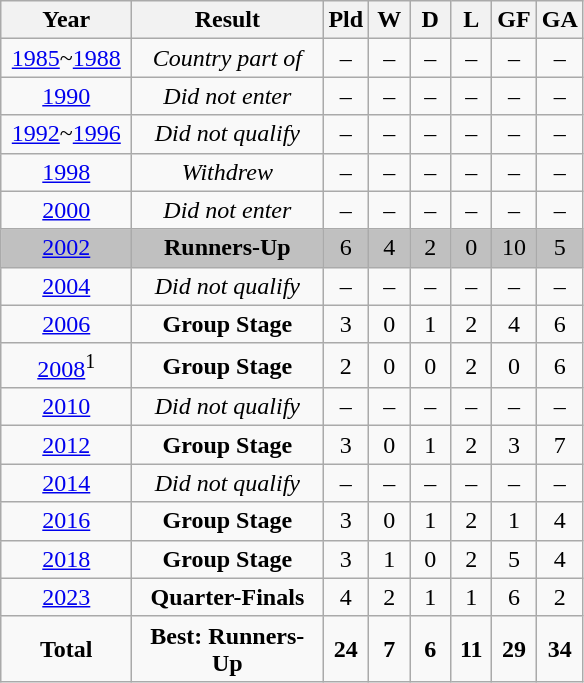<table class="wikitable" style="text-align: center">
<tr>
<th width=80>Year</th>
<th width=120>Result</th>
<th width=20>Pld</th>
<th width=20>W</th>
<th width=20>D</th>
<th width=20>L</th>
<th width=20>GF</th>
<th width=20>GA</th>
</tr>
<tr>
<td><a href='#'>1985</a>~<a href='#'>1988</a></td>
<td><em>Country part of </em></td>
<td>–</td>
<td>–</td>
<td>–</td>
<td>–</td>
<td>–</td>
<td>–</td>
</tr>
<tr>
<td> <a href='#'>1990</a></td>
<td><em>Did not enter</em></td>
<td>–</td>
<td>–</td>
<td>–</td>
<td>–</td>
<td>–</td>
<td>–</td>
</tr>
<tr>
<td><a href='#'>1992</a>~<a href='#'>1996</a></td>
<td><em>Did not qualify</em></td>
<td>–</td>
<td>–</td>
<td>–</td>
<td>–</td>
<td>–</td>
<td>–</td>
</tr>
<tr>
<td> <a href='#'>1998</a></td>
<td><em>Withdrew</em></td>
<td>–</td>
<td>–</td>
<td>–</td>
<td>–</td>
<td>–</td>
<td>–</td>
</tr>
<tr>
<td> <a href='#'>2000</a></td>
<td><em>Did not enter</em></td>
<td>–</td>
<td>–</td>
<td>–</td>
<td>–</td>
<td>–</td>
<td>–</td>
</tr>
<tr bgcolor=silver>
<td> <a href='#'>2002</a></td>
<td><strong>Runners-Up</strong></td>
<td>6</td>
<td>4</td>
<td>2</td>
<td>0</td>
<td>10</td>
<td>5</td>
</tr>
<tr>
<td> <a href='#'>2004</a></td>
<td><em>Did not qualify</em></td>
<td>–</td>
<td>–</td>
<td>–</td>
<td>–</td>
<td>–</td>
<td>–</td>
</tr>
<tr>
<td> <a href='#'>2006</a></td>
<td><strong>Group Stage</strong></td>
<td>3</td>
<td>0</td>
<td>1</td>
<td>2</td>
<td>4</td>
<td>6</td>
</tr>
<tr>
<td> <a href='#'>2008</a><sup>1</sup></td>
<td><strong>Group Stage</strong></td>
<td>2</td>
<td>0</td>
<td>0</td>
<td>2</td>
<td>0</td>
<td>6</td>
</tr>
<tr>
<td> <a href='#'>2010</a></td>
<td><em>Did not qualify</em></td>
<td>–</td>
<td>–</td>
<td>–</td>
<td>–</td>
<td>–</td>
<td>–</td>
</tr>
<tr>
<td> <a href='#'>2012</a></td>
<td><strong>Group Stage</strong></td>
<td>3</td>
<td>0</td>
<td>1</td>
<td>2</td>
<td>3</td>
<td>7</td>
</tr>
<tr>
<td> <a href='#'>2014</a></td>
<td><em>Did not qualify</em></td>
<td>–</td>
<td>–</td>
<td>–</td>
<td>–</td>
<td>–</td>
<td>–</td>
</tr>
<tr>
<td> <a href='#'>2016</a></td>
<td><strong>Group Stage</strong></td>
<td>3</td>
<td>0</td>
<td>1</td>
<td>2</td>
<td>1</td>
<td>4</td>
</tr>
<tr>
<td> <a href='#'>2018</a></td>
<td><strong>Group Stage</strong></td>
<td>3</td>
<td>1</td>
<td>0</td>
<td>2</td>
<td>5</td>
<td>4</td>
</tr>
<tr>
<td> <a href='#'>2023</a></td>
<td><strong>Quarter-Finals</strong></td>
<td>4</td>
<td>2</td>
<td>1</td>
<td>1</td>
<td>6</td>
<td>2</td>
</tr>
<tr>
<td><strong>Total</strong></td>
<td><strong>Best: Runners-Up</strong></td>
<td><strong>24</strong></td>
<td><strong>7</strong></td>
<td><strong>6</strong></td>
<td><strong>11</strong></td>
<td><strong>29</strong></td>
<td><strong>34</strong></td>
</tr>
</table>
